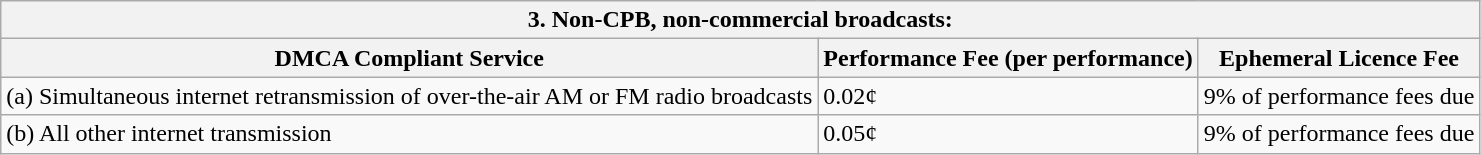<table class="wikitable">
<tr>
<th colspan="3">3. <strong>Non-CPB, non-commercial broadcasts</strong>:</th>
</tr>
<tr>
<th>DMCA Compliant Service</th>
<th>Performance Fee (per performance)</th>
<th>Ephemeral Licence Fee</th>
</tr>
<tr>
<td>(a) Simultaneous internet retransmission of over-the-air AM or FM radio broadcasts</td>
<td>0.02¢</td>
<td>9% of performance fees due</td>
</tr>
<tr>
<td>(b) All other internet transmission</td>
<td>0.05¢</td>
<td>9% of performance fees due</td>
</tr>
</table>
